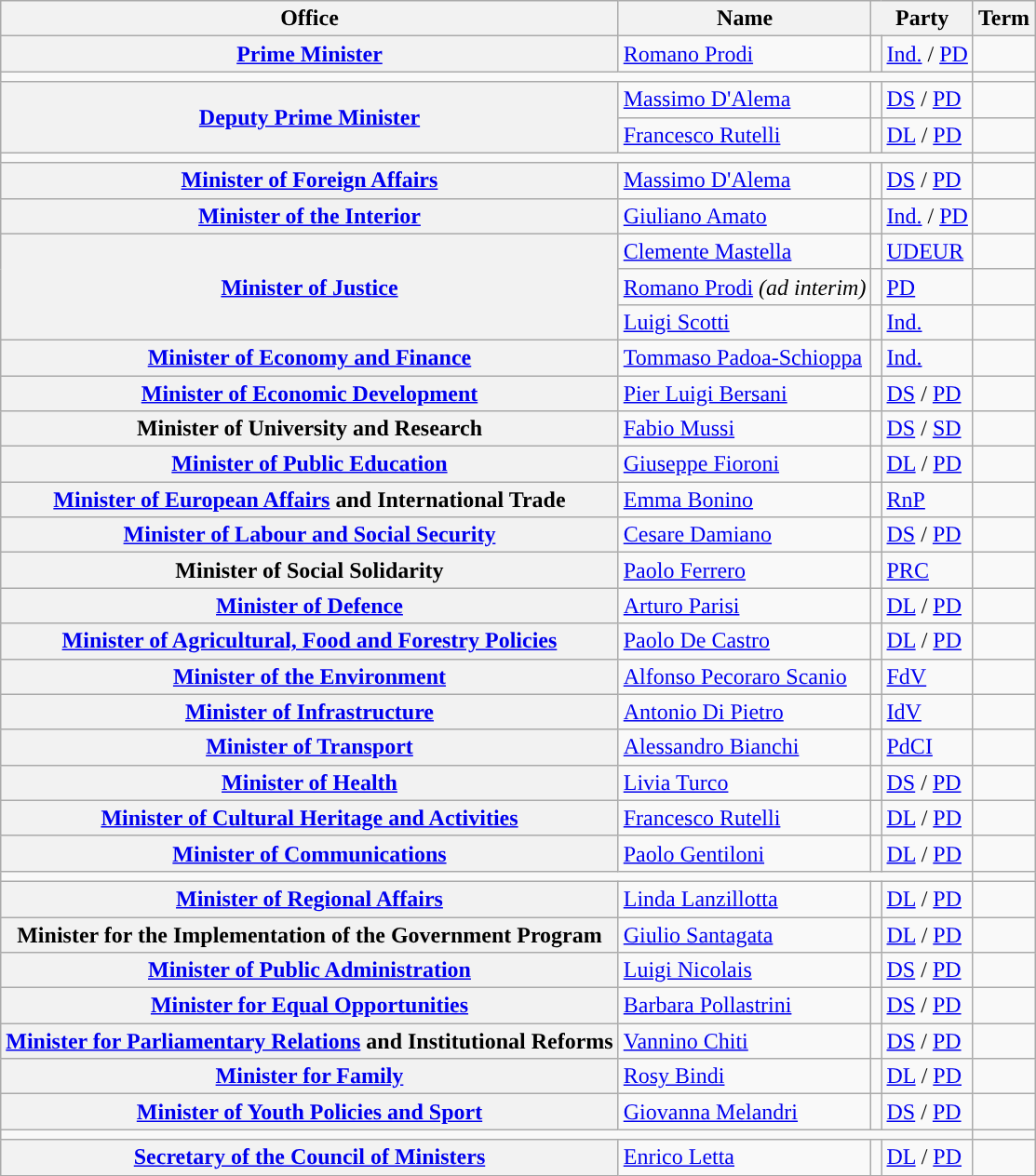<table class="wikitable" style="font-size: 100%;">
<tr>
<th>Office</th>
<th>Name</th>
<th colspan=2>Party</th>
<th>Term</th>
</tr>
<tr>
<th><a href='#'>Prime Minister</a></th>
<td><a href='#'>Romano Prodi</a></td>
<td style="color:inherit;background:"></td>
<td><a href='#'>Ind.</a> / <a href='#'>PD</a></td>
<td></td>
</tr>
<tr>
<td colspan=4></td>
</tr>
<tr>
<th rowspan=2><a href='#'>Deputy Prime Minister</a></th>
<td><a href='#'>Massimo D'Alema</a></td>
<td style="color:inherit;background:"></td>
<td><a href='#'>DS</a> / <a href='#'>PD</a></td>
<td></td>
</tr>
<tr>
<td><a href='#'>Francesco Rutelli</a></td>
<td style="color:inherit;background:"></td>
<td><a href='#'>DL</a> / <a href='#'>PD</a></td>
<td></td>
</tr>
<tr>
<td colspan=4></td>
</tr>
<tr>
<th><a href='#'>Minister of Foreign Affairs</a></th>
<td><a href='#'>Massimo D'Alema</a></td>
<td style="color:inherit;background:"></td>
<td><a href='#'>DS</a> / <a href='#'>PD</a></td>
<td></td>
</tr>
<tr>
<th><a href='#'>Minister of the Interior</a></th>
<td><a href='#'>Giuliano Amato</a></td>
<td style="color:inherit;background:"></td>
<td><a href='#'>Ind.</a> / <a href='#'>PD</a></td>
<td></td>
</tr>
<tr>
<th rowspan=3><a href='#'>Minister of Justice</a></th>
<td><a href='#'>Clemente Mastella</a></td>
<td style="color:inherit;background:"></td>
<td><a href='#'>UDEUR</a></td>
<td></td>
</tr>
<tr>
<td><a href='#'>Romano Prodi</a> <em>(ad interim)</em></td>
<td style="color:inherit;background:"></td>
<td><a href='#'>PD</a></td>
<td></td>
</tr>
<tr>
<td><a href='#'>Luigi Scotti</a></td>
<td style="color:inherit;background:"></td>
<td><a href='#'>Ind.</a></td>
<td></td>
</tr>
<tr>
<th><a href='#'>Minister of Economy and Finance</a></th>
<td><a href='#'>Tommaso Padoa-Schioppa</a></td>
<td style="color:inherit;background:"></td>
<td><a href='#'>Ind.</a></td>
<td></td>
</tr>
<tr>
<th><a href='#'>Minister of Economic Development</a></th>
<td><a href='#'>Pier Luigi Bersani</a></td>
<td style="color:inherit;background:"></td>
<td><a href='#'>DS</a> / <a href='#'>PD</a></td>
<td></td>
</tr>
<tr>
<th>Minister of University and Research</th>
<td><a href='#'>Fabio Mussi</a></td>
<td style="color:inherit;background:"></td>
<td><a href='#'>DS</a> / <a href='#'>SD</a></td>
<td></td>
</tr>
<tr>
<th><a href='#'>Minister of Public Education</a></th>
<td><a href='#'>Giuseppe Fioroni</a></td>
<td style="color:inherit;background:"></td>
<td><a href='#'>DL</a> / <a href='#'>PD</a></td>
<td></td>
</tr>
<tr>
<th><a href='#'>Minister of European Affairs</a> and International Trade</th>
<td><a href='#'>Emma Bonino</a></td>
<td style="color:inherit;background:"></td>
<td><a href='#'>RnP</a></td>
<td></td>
</tr>
<tr>
<th><a href='#'>Minister of Labour and Social Security</a></th>
<td><a href='#'>Cesare Damiano</a></td>
<td style="color:inherit;background:"></td>
<td><a href='#'>DS</a> / <a href='#'>PD</a></td>
<td></td>
</tr>
<tr>
<th>Minister of Social Solidarity</th>
<td><a href='#'>Paolo Ferrero</a></td>
<td style="color:inherit;background:"></td>
<td><a href='#'>PRC</a></td>
<td></td>
</tr>
<tr>
<th><a href='#'>Minister of Defence</a></th>
<td><a href='#'>Arturo Parisi</a></td>
<td style="color:inherit;background:"></td>
<td><a href='#'>DL</a> / <a href='#'>PD</a></td>
<td></td>
</tr>
<tr>
<th><a href='#'>Minister of Agricultural, Food and Forestry Policies</a></th>
<td><a href='#'>Paolo De Castro</a></td>
<td style="color:inherit;background:"></td>
<td><a href='#'>DL</a> / <a href='#'>PD</a></td>
<td></td>
</tr>
<tr>
<th><a href='#'>Minister of the Environment</a></th>
<td><a href='#'>Alfonso Pecoraro Scanio</a></td>
<td style="color:inherit;background:"></td>
<td><a href='#'>FdV</a></td>
<td></td>
</tr>
<tr>
<th><a href='#'>Minister of Infrastructure</a></th>
<td><a href='#'>Antonio Di Pietro</a></td>
<td style="color:inherit;background:"></td>
<td><a href='#'>IdV</a></td>
<td></td>
</tr>
<tr>
<th><a href='#'>Minister of Transport</a></th>
<td><a href='#'>Alessandro Bianchi</a></td>
<td style="color:inherit;background:"></td>
<td><a href='#'>PdCI</a></td>
<td></td>
</tr>
<tr>
<th><a href='#'>Minister of Health</a></th>
<td><a href='#'>Livia Turco</a></td>
<td style="color:inherit;background:"></td>
<td><a href='#'>DS</a> / <a href='#'>PD</a></td>
<td></td>
</tr>
<tr>
<th><a href='#'>Minister of Cultural Heritage and Activities</a></th>
<td><a href='#'>Francesco Rutelli</a></td>
<td style="color:inherit;background:"></td>
<td><a href='#'>DL</a> / <a href='#'>PD</a></td>
<td></td>
</tr>
<tr>
<th><a href='#'>Minister of Communications</a></th>
<td><a href='#'>Paolo Gentiloni</a></td>
<td style="color:inherit;background:"></td>
<td><a href='#'>DL</a> / <a href='#'>PD</a></td>
<td></td>
</tr>
<tr>
<td colspan=4></td>
</tr>
<tr>
<th><a href='#'>Minister of Regional Affairs</a></th>
<td><a href='#'>Linda Lanzillotta</a></td>
<td style="color:inherit;background:"></td>
<td><a href='#'>DL</a> / <a href='#'>PD</a></td>
<td></td>
</tr>
<tr>
<th>Minister for the Implementation of the Government Program</th>
<td><a href='#'>Giulio Santagata</a></td>
<td style="color:inherit;background:"></td>
<td><a href='#'>DL</a> / <a href='#'>PD</a></td>
<td></td>
</tr>
<tr>
<th><a href='#'>Minister of Public Administration</a></th>
<td><a href='#'>Luigi Nicolais</a></td>
<td style="color:inherit;background:"></td>
<td><a href='#'>DS</a> / <a href='#'>PD</a></td>
<td></td>
</tr>
<tr>
<th><a href='#'>Minister for Equal Opportunities</a></th>
<td><a href='#'>Barbara Pollastrini</a></td>
<td style="color:inherit;background:"></td>
<td><a href='#'>DS</a> / <a href='#'>PD</a></td>
<td></td>
</tr>
<tr>
<th><a href='#'>Minister for Parliamentary Relations</a> and Institutional Reforms</th>
<td><a href='#'>Vannino Chiti</a></td>
<td style="color:inherit;background:"></td>
<td><a href='#'>DS</a> / <a href='#'>PD</a></td>
<td></td>
</tr>
<tr>
<th><a href='#'>Minister for Family</a></th>
<td><a href='#'>Rosy Bindi</a></td>
<td style="color:inherit;background:"></td>
<td><a href='#'>DL</a> / <a href='#'>PD</a></td>
<td></td>
</tr>
<tr>
<th><a href='#'>Minister of Youth Policies and Sport</a></th>
<td><a href='#'>Giovanna Melandri</a></td>
<td style="color:inherit;background:"></td>
<td><a href='#'>DS</a> / <a href='#'>PD</a></td>
<td></td>
</tr>
<tr>
<td colspan=4></td>
</tr>
<tr>
<th><a href='#'>Secretary of the Council of Ministers</a></th>
<td><a href='#'>Enrico Letta</a></td>
<td style="color:inherit;background:"></td>
<td><a href='#'>DL</a> / <a href='#'>PD</a></td>
<td></td>
</tr>
</table>
